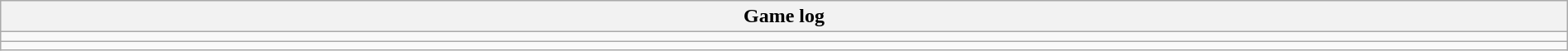<table class="wikitable collapsible" width=100%>
<tr>
<th>Game log</th>
</tr>
<tr>
<td></td>
</tr>
<tr>
<td></td>
</tr>
</table>
